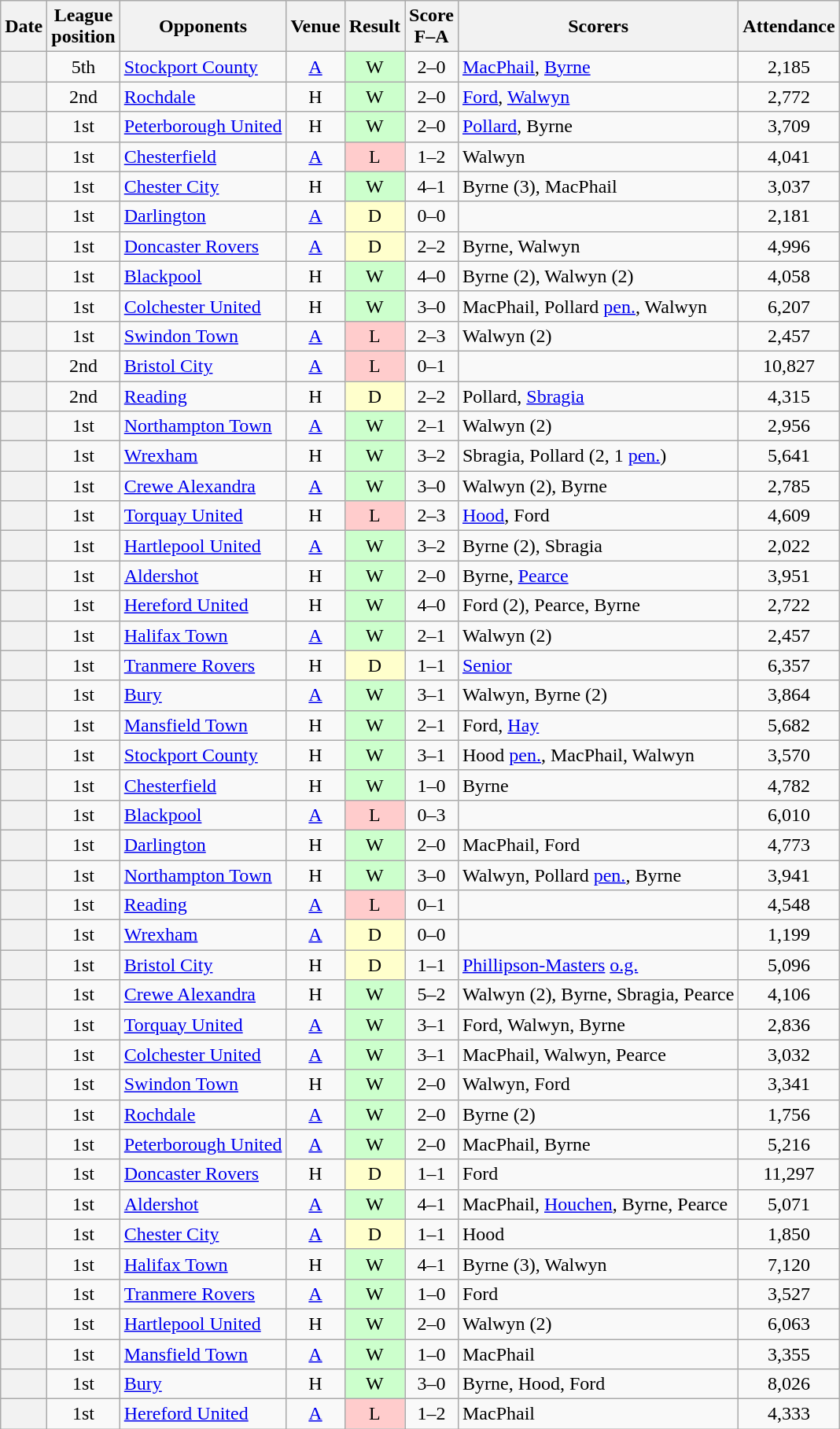<table class="wikitable plainrowheaders sortable" style="text-align:center">
<tr>
<th scope=col>Date</th>
<th scope=col>League<br>position</th>
<th scope=col>Opponents</th>
<th scope=col>Venue</th>
<th scope=col>Result</th>
<th scope=col>Score<br>F–A</th>
<th scope=col class=unsortable>Scorers</th>
<th scope=col>Attendance</th>
</tr>
<tr>
<th scope=row></th>
<td>5th</td>
<td align=left><a href='#'>Stockport County</a></td>
<td><a href='#'>A</a></td>
<td style="background-color:#CCFFCC">W</td>
<td>2–0</td>
<td align=left><a href='#'>MacPhail</a>, <a href='#'>Byrne</a></td>
<td>2,185</td>
</tr>
<tr>
<th scope=row></th>
<td>2nd</td>
<td align=left><a href='#'>Rochdale</a></td>
<td>H</td>
<td style="background-color:#CCFFCC">W</td>
<td>2–0</td>
<td align=left><a href='#'>Ford</a>, <a href='#'>Walwyn</a></td>
<td>2,772</td>
</tr>
<tr>
<th scope=row></th>
<td>1st</td>
<td align=left><a href='#'>Peterborough United</a></td>
<td>H</td>
<td style="background-color:#CCFFCC">W</td>
<td>2–0</td>
<td align=left><a href='#'>Pollard</a>, Byrne</td>
<td>3,709</td>
</tr>
<tr>
<th scope=row></th>
<td>1st</td>
<td align=left><a href='#'>Chesterfield</a></td>
<td><a href='#'>A</a></td>
<td style="background-color:#FFCCCC">L</td>
<td>1–2</td>
<td align=left>Walwyn</td>
<td>4,041</td>
</tr>
<tr>
<th scope=row></th>
<td>1st</td>
<td align=left><a href='#'>Chester City</a></td>
<td>H</td>
<td style="background-color:#CCFFCC">W</td>
<td>4–1</td>
<td align=left>Byrne (3), MacPhail</td>
<td>3,037</td>
</tr>
<tr>
<th scope=row></th>
<td>1st</td>
<td align=left><a href='#'>Darlington</a></td>
<td><a href='#'>A</a></td>
<td style="background-color:#FFFFCC">D</td>
<td>0–0</td>
<td align=left></td>
<td>2,181</td>
</tr>
<tr>
<th scope=row></th>
<td>1st</td>
<td align=left><a href='#'>Doncaster Rovers</a></td>
<td><a href='#'>A</a></td>
<td style="background-color:#FFFFCC">D</td>
<td>2–2</td>
<td align=left>Byrne, Walwyn</td>
<td>4,996</td>
</tr>
<tr>
<th scope=row></th>
<td>1st</td>
<td align=left><a href='#'>Blackpool</a></td>
<td>H</td>
<td style="background-color:#CCFFCC">W</td>
<td>4–0</td>
<td align=left>Byrne (2), Walwyn (2)</td>
<td>4,058</td>
</tr>
<tr>
<th scope=row></th>
<td>1st</td>
<td align=left><a href='#'>Colchester United</a></td>
<td>H</td>
<td style="background-color:#CCFFCC">W</td>
<td>3–0</td>
<td align=left>MacPhail, Pollard <a href='#'>pen.</a>, Walwyn</td>
<td>6,207</td>
</tr>
<tr>
<th scope=row></th>
<td>1st</td>
<td align=left><a href='#'>Swindon Town</a></td>
<td><a href='#'>A</a></td>
<td style="background-color:#FFCCCC">L</td>
<td>2–3</td>
<td align=left>Walwyn (2)</td>
<td>2,457</td>
</tr>
<tr>
<th scope=row></th>
<td>2nd</td>
<td align=left><a href='#'>Bristol City</a></td>
<td><a href='#'>A</a></td>
<td style="background-color:#FFCCCC">L</td>
<td>0–1</td>
<td align=left></td>
<td>10,827</td>
</tr>
<tr>
<th scope=row></th>
<td>2nd</td>
<td align=left><a href='#'>Reading</a></td>
<td>H</td>
<td style="background-color:#FFFFCC">D</td>
<td>2–2</td>
<td align=left>Pollard, <a href='#'>Sbragia</a></td>
<td>4,315</td>
</tr>
<tr>
<th scope=row></th>
<td>1st</td>
<td align=left><a href='#'>Northampton Town</a></td>
<td><a href='#'>A</a></td>
<td style="background-color:#CCFFCC">W</td>
<td>2–1</td>
<td align=left>Walwyn (2)</td>
<td>2,956</td>
</tr>
<tr>
<th scope=row></th>
<td>1st</td>
<td align=left><a href='#'>Wrexham</a></td>
<td>H</td>
<td style="background-color:#CCFFCC">W</td>
<td>3–2</td>
<td align=left>Sbragia, Pollard (2, 1 <a href='#'>pen.</a>)</td>
<td>5,641</td>
</tr>
<tr>
<th scope=row></th>
<td>1st</td>
<td align=left><a href='#'>Crewe Alexandra</a></td>
<td><a href='#'>A</a></td>
<td style="background-color:#CCFFCC">W</td>
<td>3–0</td>
<td align=left>Walwyn (2), Byrne</td>
<td>2,785</td>
</tr>
<tr>
<th scope=row></th>
<td>1st</td>
<td align=left><a href='#'>Torquay United</a></td>
<td>H</td>
<td style="background-color:#FFCCCC">L</td>
<td>2–3</td>
<td align=left><a href='#'>Hood</a>, Ford</td>
<td>4,609</td>
</tr>
<tr>
<th scope=row></th>
<td>1st</td>
<td align=left><a href='#'>Hartlepool United</a></td>
<td><a href='#'>A</a></td>
<td style="background-color:#CCFFCC">W</td>
<td>3–2</td>
<td align=left>Byrne (2), Sbragia</td>
<td>2,022</td>
</tr>
<tr>
<th scope=row></th>
<td>1st</td>
<td align=left><a href='#'>Aldershot</a></td>
<td>H</td>
<td style="background-color:#CCFFCC">W</td>
<td>2–0</td>
<td align=left>Byrne, <a href='#'>Pearce</a></td>
<td>3,951</td>
</tr>
<tr>
<th scope=row></th>
<td>1st</td>
<td align=left><a href='#'>Hereford United</a></td>
<td>H</td>
<td style="background-color:#CCFFCC">W</td>
<td>4–0</td>
<td align=left>Ford (2), Pearce, Byrne</td>
<td>2,722</td>
</tr>
<tr>
<th scope=row></th>
<td>1st</td>
<td align=left><a href='#'>Halifax Town</a></td>
<td><a href='#'>A</a></td>
<td style="background-color:#CCFFCC">W</td>
<td>2–1</td>
<td align=left>Walwyn (2)</td>
<td>2,457</td>
</tr>
<tr>
<th scope=row></th>
<td>1st</td>
<td align=left><a href='#'>Tranmere Rovers</a></td>
<td>H</td>
<td style="background-color:#FFFFCC">D</td>
<td>1–1</td>
<td align=left><a href='#'>Senior</a></td>
<td>6,357</td>
</tr>
<tr>
<th scope=row></th>
<td>1st</td>
<td align=left><a href='#'>Bury</a></td>
<td><a href='#'>A</a></td>
<td style="background-color:#CCFFCC">W</td>
<td>3–1</td>
<td align=left>Walwyn, Byrne (2)</td>
<td>3,864</td>
</tr>
<tr>
<th scope=row></th>
<td>1st</td>
<td align=left><a href='#'>Mansfield Town</a></td>
<td>H</td>
<td style="background-color:#CCFFCC">W</td>
<td>2–1</td>
<td align=left>Ford, <a href='#'>Hay</a></td>
<td>5,682</td>
</tr>
<tr>
<th scope=row></th>
<td>1st</td>
<td align=left><a href='#'>Stockport County</a></td>
<td>H</td>
<td style="background-color:#CCFFCC">W</td>
<td>3–1</td>
<td align=left>Hood <a href='#'>pen.</a>, MacPhail, Walwyn</td>
<td>3,570</td>
</tr>
<tr>
<th scope=row></th>
<td>1st</td>
<td align=left><a href='#'>Chesterfield</a></td>
<td>H</td>
<td style="background-color:#CCFFCC">W</td>
<td>1–0</td>
<td align=left>Byrne</td>
<td>4,782</td>
</tr>
<tr>
<th scope=row></th>
<td>1st</td>
<td align=left><a href='#'>Blackpool</a></td>
<td><a href='#'>A</a></td>
<td style="background-color:#FFCCCC">L</td>
<td>0–3</td>
<td align=left></td>
<td>6,010</td>
</tr>
<tr>
<th scope=row></th>
<td>1st</td>
<td align=left><a href='#'>Darlington</a></td>
<td>H</td>
<td style="background-color:#CCFFCC">W</td>
<td>2–0</td>
<td align=left>MacPhail, Ford</td>
<td>4,773</td>
</tr>
<tr>
<th scope=row></th>
<td>1st</td>
<td align=left><a href='#'>Northampton Town</a></td>
<td>H</td>
<td style="background-color:#CCFFCC">W</td>
<td>3–0</td>
<td align=left>Walwyn, Pollard <a href='#'>pen.</a>, Byrne</td>
<td>3,941</td>
</tr>
<tr>
<th scope=row></th>
<td>1st</td>
<td align=left><a href='#'>Reading</a></td>
<td><a href='#'>A</a></td>
<td style="background-color:#FFCCCC">L</td>
<td>0–1</td>
<td align=left></td>
<td>4,548</td>
</tr>
<tr>
<th scope=row></th>
<td>1st</td>
<td align=left><a href='#'>Wrexham</a></td>
<td><a href='#'>A</a></td>
<td style="background-color:#FFFFCC">D</td>
<td>0–0</td>
<td align=left></td>
<td>1,199</td>
</tr>
<tr>
<th scope=row></th>
<td>1st</td>
<td align=left><a href='#'>Bristol City</a></td>
<td>H</td>
<td style="background-color:#FFFFCC">D</td>
<td>1–1</td>
<td align=left><a href='#'>Phillipson-Masters</a> <a href='#'>o.g.</a></td>
<td>5,096</td>
</tr>
<tr>
<th scope=row></th>
<td>1st</td>
<td align=left><a href='#'>Crewe Alexandra</a></td>
<td>H</td>
<td style="background-color:#CCFFCC">W</td>
<td>5–2</td>
<td align=left>Walwyn (2), Byrne, Sbragia, Pearce</td>
<td>4,106</td>
</tr>
<tr>
<th scope=row></th>
<td>1st</td>
<td align=left><a href='#'>Torquay United</a></td>
<td><a href='#'>A</a></td>
<td style="background-color:#CCFFCC">W</td>
<td>3–1</td>
<td align=left>Ford, Walwyn, Byrne</td>
<td>2,836</td>
</tr>
<tr>
<th scope=row></th>
<td>1st</td>
<td align=left><a href='#'>Colchester United</a></td>
<td><a href='#'>A</a></td>
<td style="background-color:#CCFFCC">W</td>
<td>3–1</td>
<td align=left>MacPhail, Walwyn, Pearce</td>
<td>3,032</td>
</tr>
<tr>
<th scope=row></th>
<td>1st</td>
<td align=left><a href='#'>Swindon Town</a></td>
<td>H</td>
<td style="background-color:#CCFFCC">W</td>
<td>2–0</td>
<td align=left>Walwyn, Ford</td>
<td>3,341</td>
</tr>
<tr>
<th scope=row></th>
<td>1st</td>
<td align=left><a href='#'>Rochdale</a></td>
<td><a href='#'>A</a></td>
<td style="background-color:#CCFFCC">W</td>
<td>2–0</td>
<td align=left>Byrne (2)</td>
<td>1,756</td>
</tr>
<tr>
<th scope=row></th>
<td>1st</td>
<td align=left><a href='#'>Peterborough United</a></td>
<td><a href='#'>A</a></td>
<td style="background-color:#CCFFCC">W</td>
<td>2–0</td>
<td align=left>MacPhail, Byrne</td>
<td>5,216</td>
</tr>
<tr>
<th scope=row></th>
<td>1st</td>
<td align=left><a href='#'>Doncaster Rovers</a></td>
<td>H</td>
<td style="background-color:#FFFFCC">D</td>
<td>1–1</td>
<td align=left>Ford</td>
<td>11,297</td>
</tr>
<tr>
<th scope=row></th>
<td>1st</td>
<td align=left><a href='#'>Aldershot</a></td>
<td><a href='#'>A</a></td>
<td style="background-color:#CCFFCC">W</td>
<td>4–1</td>
<td align=left>MacPhail, <a href='#'>Houchen</a>, Byrne, Pearce</td>
<td>5,071</td>
</tr>
<tr>
<th scope=row></th>
<td>1st</td>
<td align=left><a href='#'>Chester City</a></td>
<td><a href='#'>A</a></td>
<td style="background-color:#FFFFCC">D</td>
<td>1–1</td>
<td align=left>Hood</td>
<td>1,850</td>
</tr>
<tr>
<th scope=row></th>
<td>1st</td>
<td align=left><a href='#'>Halifax Town</a></td>
<td>H</td>
<td style="background-color:#CCFFCC">W</td>
<td>4–1</td>
<td align=left>Byrne (3), Walwyn</td>
<td>7,120</td>
</tr>
<tr>
<th scope=row></th>
<td>1st</td>
<td align=left><a href='#'>Tranmere Rovers</a></td>
<td><a href='#'>A</a></td>
<td style="background-color:#CCFFCC">W</td>
<td>1–0</td>
<td align=left>Ford</td>
<td>3,527</td>
</tr>
<tr>
<th scope=row></th>
<td>1st</td>
<td align=left><a href='#'>Hartlepool United</a></td>
<td>H</td>
<td style="background-color:#CCFFCC">W</td>
<td>2–0</td>
<td align=left>Walwyn (2)</td>
<td>6,063</td>
</tr>
<tr>
<th scope=row></th>
<td>1st</td>
<td align=left><a href='#'>Mansfield Town</a></td>
<td><a href='#'>A</a></td>
<td style="background-color:#CCFFCC">W</td>
<td>1–0</td>
<td align=left>MacPhail</td>
<td>3,355</td>
</tr>
<tr>
<th scope=row></th>
<td>1st</td>
<td align=left><a href='#'>Bury</a></td>
<td>H</td>
<td style="background-color:#CCFFCC">W</td>
<td>3–0</td>
<td align=left>Byrne, Hood, Ford</td>
<td>8,026</td>
</tr>
<tr>
<th scope=row></th>
<td>1st</td>
<td align=left><a href='#'>Hereford United</a></td>
<td><a href='#'>A</a></td>
<td style="background-color:#FFCCCC">L</td>
<td>1–2</td>
<td align=left>MacPhail</td>
<td>4,333</td>
</tr>
</table>
